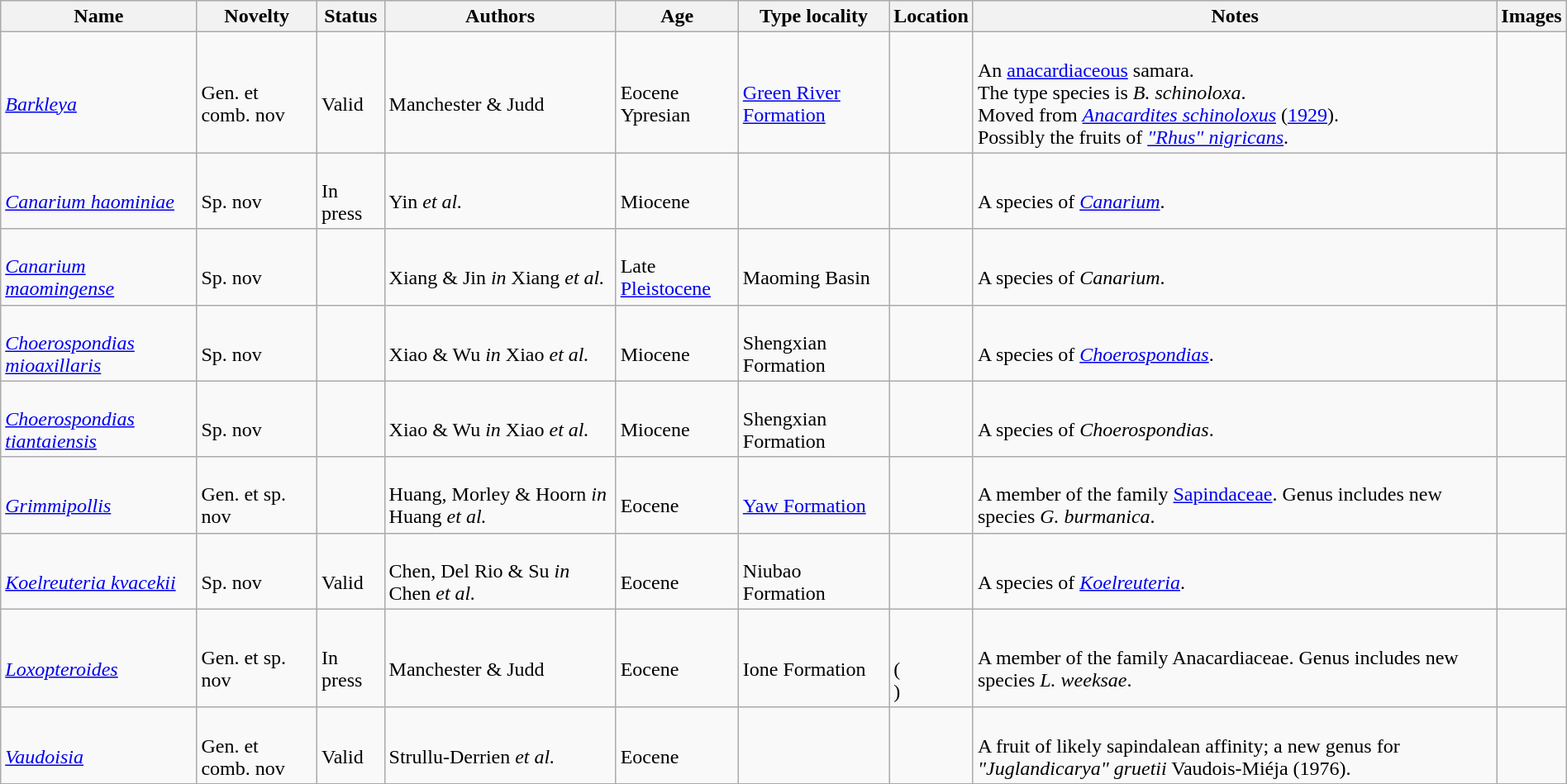<table class="wikitable sortable" align="center" width="100%">
<tr>
<th>Name</th>
<th>Novelty</th>
<th>Status</th>
<th>Authors</th>
<th>Age</th>
<th>Type locality</th>
<th>Location</th>
<th>Notes</th>
<th>Images</th>
</tr>
<tr>
<td><br><em><a href='#'>Barkleya</a></em></td>
<td><br>Gen. et comb. nov</td>
<td><br>Valid</td>
<td><br>Manchester & Judd</td>
<td><br>Eocene<br>Ypresian</td>
<td><br><a href='#'>Green River Formation</a></td>
<td><br><br></td>
<td><br>An <a href='#'>anacardiaceous</a> samara.<br>The type species is <em>B. schinoloxa</em>.<br>Moved from <em><a href='#'>Anacardites schinoloxus</a></em> (<a href='#'>1929</a>).<br> Possibly the fruits of <em><a href='#'>"Rhus" nigricans</a></em>.</td>
<td></td>
</tr>
<tr>
<td><br><em><a href='#'>Canarium haominiae</a></em></td>
<td><br>Sp. nov</td>
<td><br>In press</td>
<td><br>Yin <em>et al.</em></td>
<td><br>Miocene</td>
<td></td>
<td><br></td>
<td><br>A species of <em><a href='#'>Canarium</a></em>.</td>
<td></td>
</tr>
<tr>
<td><br><em><a href='#'>Canarium maomingense</a></em></td>
<td><br>Sp. nov</td>
<td></td>
<td><br>Xiang & Jin <em>in</em> Xiang <em>et al.</em></td>
<td><br>Late <a href='#'>Pleistocene</a></td>
<td><br>Maoming Basin</td>
<td><br></td>
<td><br>A species of <em>Canarium</em>.</td>
<td></td>
</tr>
<tr>
<td><br><em><a href='#'>Choerospondias mioaxillaris</a></em></td>
<td><br>Sp. nov</td>
<td></td>
<td><br>Xiao & Wu <em>in</em> Xiao <em>et al.</em></td>
<td><br>Miocene</td>
<td><br>Shengxian Formation</td>
<td><br></td>
<td><br>A species of <em><a href='#'>Choerospondias</a></em>.</td>
<td></td>
</tr>
<tr>
<td><br><em><a href='#'>Choerospondias tiantaiensis</a></em></td>
<td><br>Sp. nov</td>
<td></td>
<td><br>Xiao & Wu <em>in</em> Xiao <em>et al.</em></td>
<td><br>Miocene</td>
<td><br>Shengxian Formation</td>
<td><br></td>
<td><br>A species of <em>Choerospondias</em>.</td>
<td></td>
</tr>
<tr>
<td><br><em><a href='#'>Grimmipollis</a></em></td>
<td><br>Gen. et sp. nov</td>
<td></td>
<td><br>Huang, Morley & Hoorn <em>in</em> Huang <em>et al.</em></td>
<td><br>Eocene</td>
<td><br><a href='#'>Yaw Formation</a></td>
<td><br></td>
<td><br>A member of the family <a href='#'>Sapindaceae</a>. Genus includes new species <em>G. burmanica</em>.</td>
<td></td>
</tr>
<tr>
<td><br><em><a href='#'>Koelreuteria kvacekii</a></em></td>
<td><br>Sp. nov</td>
<td><br>Valid</td>
<td><br>Chen, Del Rio & Su <em>in</em> Chen <em>et al.</em></td>
<td><br>Eocene</td>
<td><br>Niubao Formation</td>
<td><br></td>
<td><br>A species of <em><a href='#'>Koelreuteria</a></em>.</td>
<td></td>
</tr>
<tr>
<td><br><em><a href='#'>Loxopteroides</a></em></td>
<td><br>Gen. et sp. nov</td>
<td><br>In press</td>
<td><br>Manchester & Judd</td>
<td><br>Eocene</td>
<td><br>Ione Formation</td>
<td><br><br>(<br>)</td>
<td><br>A member of the family Anacardiaceae. Genus includes new species <em>L. weeksae</em>.</td>
<td></td>
</tr>
<tr>
<td><br><em><a href='#'>Vaudoisia</a></em></td>
<td><br>Gen. et comb. nov</td>
<td><br>Valid</td>
<td><br>Strullu-Derrien <em>et al.</em></td>
<td><br>Eocene</td>
<td></td>
<td><br></td>
<td><br>A fruit of likely sapindalean affinity; a new genus for <em>"Juglandicarya" gruetii</em> Vaudois-Miéja (1976).</td>
<td></td>
</tr>
<tr>
</tr>
</table>
